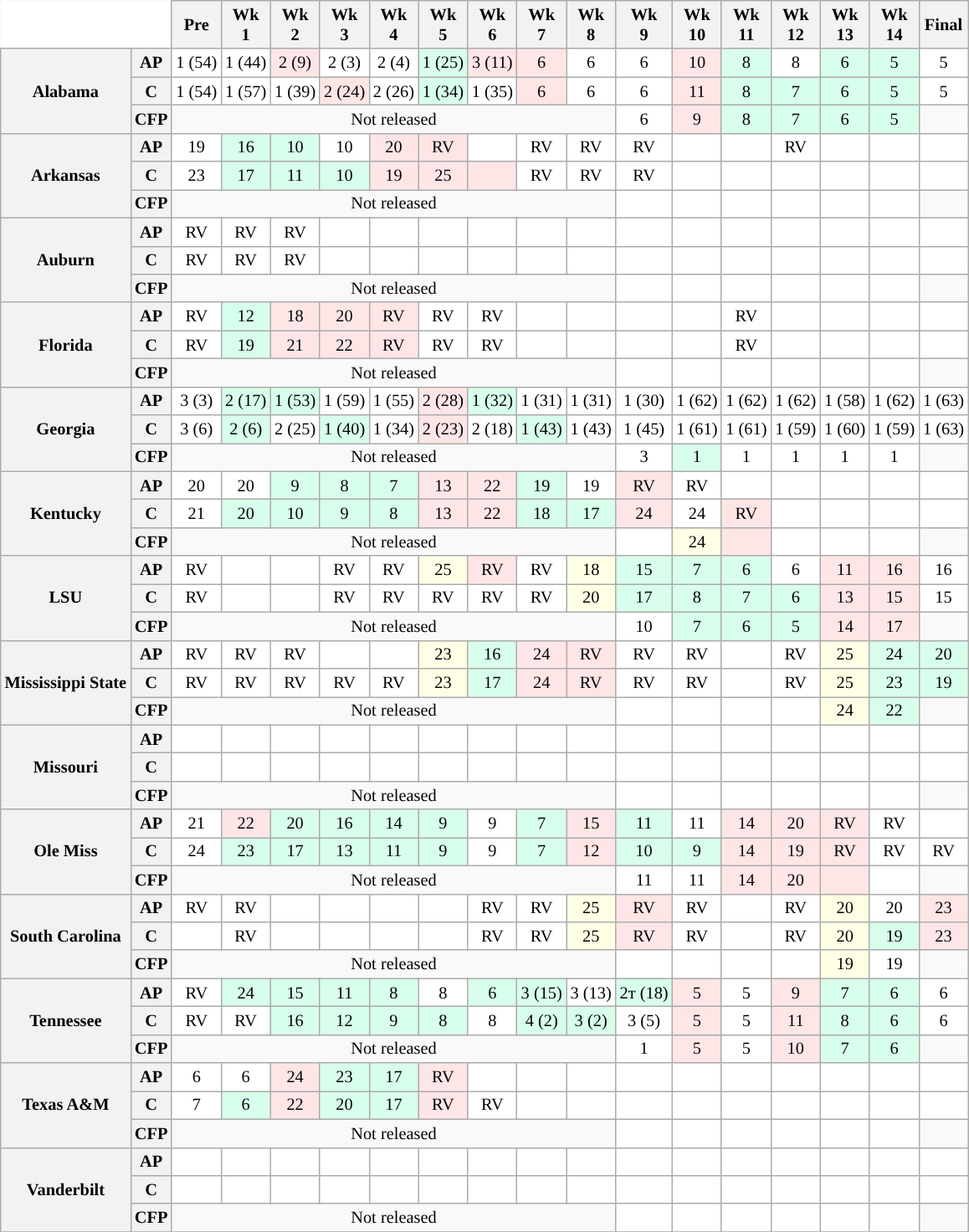<table class="wikitable" style="white-space:nowrap;font-size:85%;">
<tr>
<th colspan=2 style="background:white; border-top-style:hidden; border-left-style:hidden;"> </th>
<th>Pre</th>
<th>Wk<br>1</th>
<th>Wk<br>2</th>
<th>Wk<br>3</th>
<th>Wk<br>4</th>
<th>Wk<br>5</th>
<th>Wk<br>6</th>
<th>Wk<br>7</th>
<th>Wk<br>8</th>
<th>Wk<br>9</th>
<th>Wk<br>10</th>
<th>Wk<br>11</th>
<th>Wk<br>12</th>
<th>Wk<br>13</th>
<th>Wk<br>14</th>
<th>Final</th>
</tr>
<tr style="text-align:center;">
<th rowspan="3">Alabama</th>
<th>AP</th>
<td style="background:#FFF;">1 (54)</td>
<td style="background:#FFF;">1 (44)</td>
<td style="background:#ffe6e6;">2 (9)</td>
<td style="background:#FFF;">2 (3)</td>
<td style="background:#FFF;">2 (4)</td>
<td style="background:#d8ffeb;">1 (25)</td>
<td style="background:#ffe6e6;">3 (11)</td>
<td style="background:#ffe6e6;">6</td>
<td style="background:#FFF;">6</td>
<td style="background:#FFF;">6</td>
<td style="background:#ffe6e6;">10</td>
<td style="background:#d8ffeb;">8</td>
<td style="background:#FFF;">8</td>
<td style="background:#d8ffeb;">6</td>
<td style="background:#d8ffeb;">5</td>
<td style="background:#FFF;">5</td>
</tr>
<tr style="text-align:center;">
<th>C</th>
<td style="background:#FFF;">1 (54)</td>
<td style="background:#FFF;">1 (57)</td>
<td style="background:#FFF;">1 (39)</td>
<td style="background:#ffe6e6;">2 (24)</td>
<td style="background:#FFF;">2 (26)</td>
<td style="background:#d8ffeb;">1 (34)</td>
<td style="background:#FFF;">1 (35)</td>
<td style="background:#ffe6e6;">6</td>
<td style="background:#FFF;">6</td>
<td style="background:#FFF;">6</td>
<td style="background:#ffe6e6;">11</td>
<td style="background:#d8ffeb;">8</td>
<td style="background:#d8ffeb;">7</td>
<td style="background:#d8ffeb;">6</td>
<td style="background:#d8ffeb;">5</td>
<td style="background:#FFF;">5</td>
</tr>
<tr style="text-align:center;">
<th>CFP</th>
<td colspan="9" style="text-align:center;">Not released</td>
<td style="background:#FFF;">6</td>
<td style="background:#ffe6e6;">9</td>
<td style="background:#d8ffeb;">8</td>
<td style="background:#d8ffeb;">7</td>
<td style="background:#d8ffeb;">6</td>
<td style="background:#d8ffeb;">5</td>
<td style="text-align:center;"></td>
</tr>
<tr style="text-align:center;">
<th rowspan="3">Arkansas</th>
<th>AP</th>
<td style="background:#FFF;">19</td>
<td style="background:#d8ffeb;">16</td>
<td style="background:#d8ffeb;">10</td>
<td style="background:#FFF;">10</td>
<td style="background:#ffe6e6;">20</td>
<td style="background:#ffe6e6;">RV</td>
<td style="background:#FFF;"></td>
<td style="background:#FFF;">RV</td>
<td style="background:#FFF;">RV</td>
<td style="background:#FFF;">RV</td>
<td style="background:#FFF;"></td>
<td style="background:#FFF;"></td>
<td style="background:#FFF;">RV</td>
<td style="background:#FFF;"></td>
<td style="background:#FFF;"></td>
<td style="background:#FFF;"></td>
</tr>
<tr style="text-align:center;">
<th>C</th>
<td style="background:#FFF;">23</td>
<td style="background:#d8ffeb;">17</td>
<td style="background:#d8ffeb;">11</td>
<td style="background:#d8ffeb;">10</td>
<td style="background:#ffe6e6;">19</td>
<td style="background:#ffe6e6;">25</td>
<td style="background:#ffe6e6;"></td>
<td style="background:#FFF;">RV</td>
<td style="background:#FFF;">RV</td>
<td style="background:#FFF;">RV</td>
<td style="background:#FFF;"></td>
<td style="background:#FFF;"></td>
<td style="background:#FFF;"></td>
<td style="background:#FFF;"></td>
<td style="background:#FFF;"></td>
<td style="background:#FFF;"></td>
</tr>
<tr style="text-align:center;">
<th>CFP</th>
<td colspan="9" style="text-align:center;">Not released</td>
<td style="background:#FFF;"></td>
<td style="background:#FFF;"></td>
<td style="background:#FFF;"></td>
<td style="background:#FFF;"></td>
<td style="background:#FFF;"></td>
<td style="background:#FFF;"></td>
<td style="text-align:center;"></td>
</tr>
<tr style="text-align:center;">
<th rowspan="3">Auburn</th>
<th>AP</th>
<td style="background:#FFF;">RV</td>
<td style="background:#FFF;">RV</td>
<td style="background:#FFF;">RV</td>
<td style="background:#FFF;"></td>
<td style="background:#FFF;"></td>
<td style="background:#FFF;"></td>
<td style="background:#FFF;"></td>
<td style="background:#FFF;"></td>
<td style="background:#FFF;"></td>
<td style="background:#FFF;"></td>
<td style="background:#FFF;"></td>
<td style="background:#FFF;"></td>
<td style="background:#FFF;"></td>
<td style="background:#FFF;"></td>
<td style="background:#FFF;"></td>
<td style="background:#FFF;"></td>
</tr>
<tr style="text-align:center;">
<th>C</th>
<td style="background:#FFF;">RV</td>
<td style="background:#FFF;">RV</td>
<td style="background:#FFF;">RV</td>
<td style="background:#FFF;"></td>
<td style="background:#FFF;"></td>
<td style="background:#FFF;"></td>
<td style="background:#FFF;"></td>
<td style="background:#FFF;"></td>
<td style="background:#FFF;"></td>
<td style="background:#FFF;"></td>
<td style="background:#FFF;"></td>
<td style="background:#FFF;"></td>
<td style="background:#FFF;"></td>
<td style="background:#FFF;"></td>
<td style="background:#FFF;"></td>
<td style="background:#FFF;"></td>
</tr>
<tr style="text-align:center;">
<th>CFP</th>
<td colspan="9" style="text-align:center;">Not released</td>
<td style="background:#FFF;"></td>
<td style="background:#FFF;"></td>
<td style="background:#FFF;"></td>
<td style="background:#FFF;"></td>
<td style="background:#FFF;"></td>
<td style="background:#FFF;"></td>
<td style="text-align:center;"></td>
</tr>
<tr style="text-align:center;">
<th rowspan="3">Florida</th>
<th>AP</th>
<td style="background:#FFF;">RV</td>
<td style="background:#d8ffeb;">12</td>
<td style="background:#ffe6e6;">18</td>
<td style="background:#ffe6e6;">20</td>
<td style="background:#ffe6e6;">RV</td>
<td style="background:#FFF;">RV</td>
<td style="background:#FFF;">RV</td>
<td style="background:#FFF;"></td>
<td style="background:#FFF;"></td>
<td style="background:#FFF;"></td>
<td style="background:#FFF;"></td>
<td style="background:#FFF;">RV</td>
<td style="background:#FFF;"></td>
<td style="background:#FFF;"></td>
<td style="background:#FFF;"></td>
<td style="background:#FFF;"></td>
</tr>
<tr style="text-align:center;">
<th>C</th>
<td style="background:#FFF;">RV</td>
<td style="background:#d8ffeb;">19</td>
<td style="background:#ffe6e6;">21</td>
<td style="background:#ffe6e6;">22</td>
<td style="background:#ffe6e6;">RV</td>
<td style="background:#FFF;">RV</td>
<td style="background:#FFF;">RV</td>
<td style="background:#FFF;"></td>
<td style="background:#FFF;"></td>
<td style="background:#FFF;"></td>
<td style="background:#FFF;"></td>
<td style="background:#FFF;">RV</td>
<td style="background:#FFF;"></td>
<td style="background:#FFF;"></td>
<td style="background:#FFF;"></td>
<td style="background:#FFF;"></td>
</tr>
<tr style="text-align:center;">
<th>CFP</th>
<td colspan="9" style="text-align:center;">Not released</td>
<td style="background:#FFF;"></td>
<td style="background:#FFF;"></td>
<td style="background:#FFF;"></td>
<td style="background:#FFF;"></td>
<td style="background:#FFF;"></td>
<td style="background:#FFF;"></td>
<td style="text-align:center;"></td>
</tr>
<tr style="text-align:center;">
<th rowspan="3">Georgia</th>
<th>AP</th>
<td style="background:#FFF;">3 (3)</td>
<td style="background:#d8ffeb;">2 (17)</td>
<td style="background:#d8ffeb;">1 (53)</td>
<td style="background:#FFF;">1 (59)</td>
<td style="background:#FFF;">1 (55)</td>
<td style="background:#ffe6e6;">2 (28)</td>
<td style="background:#d8ffeb;">1 (32)</td>
<td style="background:#FFF;">1 (31)</td>
<td style="background:#FFF;">1 (31)</td>
<td style="background:#FFF;">1 (30)</td>
<td style="background:#FFF;">1 (62)</td>
<td style="background:#FFF;">1 (62)</td>
<td style="background:#FFF;">1 (62)</td>
<td style="background:#FFF;">1 (58)</td>
<td style="background:#FFF;">1 (62)</td>
<td style="background:#FFF;">1 (63)</td>
</tr>
<tr style="text-align:center;">
<th>C</th>
<td style="background:#FFF;">3 (6)</td>
<td style="background:#d8ffeb;">2 (6)</td>
<td style="background:#FFF;">2 (25)</td>
<td style="background:#d8ffeb;">1 (40)</td>
<td style="background:#FFF;">1 (34)</td>
<td style="background:#ffe6e6;">2 (23)</td>
<td style="background:#FFF;">2 (18)</td>
<td style="background:#d8ffeb;">1 (43)</td>
<td style="background:#FFF;">1 (43)</td>
<td style="background:#FFF;">1 (45)</td>
<td style="background:#FFF;">1 (61)</td>
<td style="background:#FFF;">1 (61)</td>
<td style="background:#FFF;">1 (59)</td>
<td style="background:#FFF;">1 (60)</td>
<td style="background:#FFF;">1 (59)</td>
<td style="background:#FFF;">1 (63)</td>
</tr>
<tr style="text-align:center;">
<th>CFP</th>
<td colspan="9" style="text-align:center;">Not released</td>
<td style="background:#FFF;">3</td>
<td style="background:#d8ffeb;">1</td>
<td style="background:#FFF;">1</td>
<td style="background:#FFF;">1</td>
<td style="background:#FFF;">1</td>
<td style="background:#FFF;">1</td>
<td style="text-align:center;"></td>
</tr>
<tr style="text-align:center;">
<th rowspan="3">Kentucky</th>
<th>AP</th>
<td style="background:#FFF;">20</td>
<td style="background:#FFF;">20</td>
<td style="background:#d8ffeb;">9</td>
<td style="background:#d8ffeb;">8</td>
<td style="background:#d8ffeb;">7</td>
<td style="background:#ffe6e6;">13</td>
<td style="background:#ffe6e6;">22</td>
<td style="background:#d8ffeb;">19</td>
<td style="background:#FFF;">19</td>
<td style="background:#ffe6e6;">RV</td>
<td style="background:#FFF;">RV</td>
<td style="background:#FFF;"></td>
<td style="background:#FFF;"></td>
<td style="background:#FFF;"></td>
<td style="background:#FFF;"></td>
<td style="background:#FFF;"></td>
</tr>
<tr style="text-align:center;">
<th>C</th>
<td style="background:#FFF;">21</td>
<td style="background:#d8ffeb;">20</td>
<td style="background:#d8ffeb;">10</td>
<td style="background:#d8ffeb;">9</td>
<td style="background:#d8ffeb;">8</td>
<td style="background:#ffe6e6;">13</td>
<td style="background:#ffe6e6;">22</td>
<td style="background:#d8ffeb;">18</td>
<td style="background:#d8ffeb;">17</td>
<td style="background:#ffe6e6;">24</td>
<td style="background:#FFF;">24</td>
<td style="background:#ffe6e6;">RV</td>
<td style="background:#FFF;"></td>
<td style="background:#FFF;"></td>
<td style="background:#FFF;"></td>
<td style="background:#FFF;"></td>
</tr>
<tr style="text-align:center;">
<th>CFP</th>
<td colspan="9" style="text-align:center;">Not released</td>
<td style="background:#FFF;"></td>
<td style="background:#ffffe6;">24</td>
<td style="background:#ffe6e6;"></td>
<td style="background:#FFF;"></td>
<td style="background:#FFF;"></td>
<td style="background:#FFF;"></td>
<td style="text-align:center;"></td>
</tr>
<tr style="text-align:center;">
<th rowspan="3">LSU</th>
<th>AP</th>
<td style="background:#FFF;">RV</td>
<td style="background:#FFF;"></td>
<td style="background:#FFF;"></td>
<td style="background:#FFF;">RV</td>
<td style="background:#FFF;">RV</td>
<td style="background:#ffffe6;">25</td>
<td style="background:#ffe6e6;">RV</td>
<td style="background:#FFF;">RV</td>
<td style="background:#ffffe6;">18</td>
<td style="background:#d8ffeb;">15</td>
<td style="background:#d8ffeb;">7</td>
<td style="background:#d8ffeb;">6</td>
<td style="background:#FFF;">6</td>
<td style="background:#ffe6e6;">11</td>
<td style="background:#ffe6e6;">16</td>
<td style="background:#FFF;">16</td>
</tr>
<tr style="text-align:center;">
<th>C</th>
<td style="background:#FFF;">RV</td>
<td style="background:#FFF;"></td>
<td style="background:#FFF;"></td>
<td style="background:#FFF;">RV</td>
<td style="background:#FFF;">RV</td>
<td style="background:#FFF;">RV</td>
<td style="background:#FFF;">RV</td>
<td style="background:#FFF;">RV</td>
<td style="background:#ffffe6;">20</td>
<td style="background:#d8ffeb;">17</td>
<td style="background:#d8ffeb;">8</td>
<td style="background:#d8ffeb;">7</td>
<td style="background:#d8ffeb;">6</td>
<td style="background:#ffe6e6;">13</td>
<td style="background:#ffe6e6;">15</td>
<td style="background:#FFF;">15</td>
</tr>
<tr style="text-align:center;">
<th>CFP</th>
<td colspan="9" style="text-align:center;">Not released</td>
<td style="background:#FFF;">10</td>
<td style="background:#d8ffeb;">7</td>
<td style="background:#d8ffeb;">6</td>
<td style="background:#d8ffeb;">5</td>
<td style="background:#ffe6e6;">14</td>
<td style="background:#ffe6e6;">17</td>
<td style="text-align:center;"></td>
</tr>
<tr style="text-align:center;">
<th rowspan="3">Mississippi State</th>
<th>AP</th>
<td style="background:#FFF;">RV</td>
<td style="background:#FFF;">RV</td>
<td style="background:#FFF;">RV</td>
<td style="background:#FFF;"></td>
<td style="background:#FFF;"></td>
<td style="background:#ffffe6;">23</td>
<td style="background:#d8ffeb;">16</td>
<td style="background:#ffe6e6;">24</td>
<td style="background:#ffe6e6;">RV</td>
<td style="background:#FFF;">RV</td>
<td style="background:#FFF;">RV</td>
<td style="background:#FFF;"></td>
<td style="background:#FFF;">RV</td>
<td style="background:#ffffe6;">25</td>
<td style="background:#d8ffeb;">24</td>
<td style="background:#d8ffeb;">20</td>
</tr>
<tr style="text-align:center;">
<th>C</th>
<td style="background:#FFF;">RV</td>
<td style="background:#FFF;">RV</td>
<td style="background:#FFF;">RV</td>
<td style="background:#FFF;">RV</td>
<td style="background:#FFF;">RV</td>
<td style="background:#ffffe6;">23</td>
<td style="background:#d8ffeb;">17</td>
<td style="background:#ffe6e6;">24</td>
<td style="background:#ffe6e6;">RV</td>
<td style="background:#FFF;">RV</td>
<td style="background:#FFF;">RV</td>
<td style="background:#FFF;"></td>
<td style="background:#FFF;">RV</td>
<td style="background:#ffffe6;">25</td>
<td style="background:#d8ffeb;">23</td>
<td style="background:#d8ffeb;">19</td>
</tr>
<tr style="text-align:center;">
<th>CFP</th>
<td colspan="9" style="text-align:center;">Not released</td>
<td style="background:#FFF;"></td>
<td style="background:#FFF;"></td>
<td style="background:#FFF;"></td>
<td style="background:#FFF;"></td>
<td style="background:#ffffe6;">24</td>
<td style="background:#d8ffeb;">22</td>
<td style="text-align:center;"></td>
</tr>
<tr style="text-align:center;">
<th rowspan="3">Missouri</th>
<th>AP</th>
<td style="background:#FFF;"></td>
<td style="background:#FFF;"></td>
<td style="background:#FFF;"></td>
<td style="background:#FFF;"></td>
<td style="background:#FFF;"></td>
<td style="background:#FFF;"></td>
<td style="background:#FFF;"></td>
<td style="background:#FFF;"></td>
<td style="background:#FFF;"></td>
<td style="background:#FFF;"></td>
<td style="background:#FFF;"></td>
<td style="background:#FFF;"></td>
<td style="background:#FFF;"></td>
<td style="background:#FFF;"></td>
<td style="background:#FFF;"></td>
<td style="background:#FFF;"></td>
</tr>
<tr style="text-align:center;">
<th>C</th>
<td style="background:#FFF;"></td>
<td style="background:#FFF;"></td>
<td style="background:#FFF;"></td>
<td style="background:#FFF;"></td>
<td style="background:#FFF;"></td>
<td style="background:#FFF;"></td>
<td style="background:#FFF;"></td>
<td style="background:#FFF;"></td>
<td style="background:#FFF;"></td>
<td style="background:#FFF;"></td>
<td style="background:#FFF;"></td>
<td style="background:#FFF;"></td>
<td style="background:#FFF;"></td>
<td style="background:#FFF;"></td>
<td style="background:#FFF;"></td>
<td style="background:#FFF;"></td>
</tr>
<tr style="text-align:center;">
<th>CFP</th>
<td colspan="9" style="text-align:center;">Not released</td>
<td style="background:#FFF;"></td>
<td style="background:#FFF;"></td>
<td style="background:#FFF;"></td>
<td style="background:#FFF;"></td>
<td style="background:#FFF;"></td>
<td style="background:#FFF;"></td>
<td style="text-align:center;"></td>
</tr>
<tr style="text-align:center;">
<th rowspan="3">Ole Miss</th>
<th>AP</th>
<td style="background:#FFF;">21</td>
<td style="background:#ffe6e6;">22</td>
<td style="background:#d8ffeb;">20</td>
<td style="background:#d8ffeb;">16</td>
<td style="background:#d8ffeb;">14</td>
<td style="background:#d8ffeb;">9</td>
<td style="background:#FFF;">9</td>
<td style="background:#d8ffeb;">7</td>
<td style="background:#ffe6e6;">15</td>
<td style="background:#d8ffeb;">11</td>
<td style="background:#FFF;">11</td>
<td style="background:#ffe6e6;">14</td>
<td style="background:#ffe6e6;">20</td>
<td style="background:#ffe6e6;">RV</td>
<td style="background:#FFF;">RV</td>
<td style="background:#FFF;"></td>
</tr>
<tr style="text-align:center;">
<th>C</th>
<td style="background:#FFF;">24</td>
<td style="background:#d8ffeb;">23</td>
<td style="background:#d8ffeb;">17</td>
<td style="background:#d8ffeb;">13</td>
<td style="background:#d8ffeb;">11</td>
<td style="background:#d8ffeb;">9</td>
<td style="background:#FFF;">9</td>
<td style="background:#d8ffeb;">7</td>
<td style="background:#ffe6e6;">12</td>
<td style="background:#d8ffeb;">10</td>
<td style="background:#d8ffeb;">9</td>
<td style="background:#ffe6e6;">14</td>
<td style="background:#ffe6e6;">19</td>
<td style="background:#ffe6e6;">RV</td>
<td style="background:#FFF;">RV</td>
<td style="background:#FFF;">RV</td>
</tr>
<tr style="text-align:center;">
<th>CFP</th>
<td colspan="9" style="text-align:center;">Not released</td>
<td style="background:#FFF;">11</td>
<td style="background:#FFF;">11</td>
<td style="background:#ffe6e6;">14</td>
<td style="background:#ffe6e6;">20</td>
<td style="background:#ffe6e6;"></td>
<td style="background:#FFF;"></td>
<td style="text-align:center;"></td>
</tr>
<tr style="text-align:center;">
<th rowspan="3">South Carolina</th>
<th>AP</th>
<td style="background:#FFF;">RV</td>
<td style="background:#FFF;">RV</td>
<td style="background:#FFF;"></td>
<td style="background:#FFF;"></td>
<td style="background:#FFF;"></td>
<td style="background:#FFF;"></td>
<td style="background:#FFF;">RV</td>
<td style="background:#FFF;">RV</td>
<td style="background:#ffffe6;">25</td>
<td style="background:#ffe6e6;">RV</td>
<td style="background:#FFF;">RV</td>
<td style="background:#FFF;"></td>
<td style="background:#FFF;">RV</td>
<td style="background:#ffffe6;">20</td>
<td style="background:#FFF;">20</td>
<td style="background:#ffe6e6;">23</td>
</tr>
<tr style="text-align:center;">
<th>C</th>
<td style="background:#FFF;"></td>
<td style="background:#FFF;">RV</td>
<td style="background:#FFF;"></td>
<td style="background:#FFF;"></td>
<td style="background:#FFF;"></td>
<td style="background:#FFF;"></td>
<td style="background:#FFF;">RV</td>
<td style="background:#FFF;">RV</td>
<td style="background:#ffffe6;">25</td>
<td style="background:#ffe6e6;">RV</td>
<td style="background:#FFF;">RV</td>
<td style="background:#FFF;"></td>
<td style="background:#FFF;">RV</td>
<td style="background:#ffffe6;">20</td>
<td style="background:#d8ffeb;">19</td>
<td style="background:#ffe6e6;">23</td>
</tr>
<tr style="text-align:center;">
<th>CFP</th>
<td colspan="9" style="text-align:center;">Not released</td>
<td style="background:#FFF;"></td>
<td style="background:#FFF;"></td>
<td style="background:#FFF;"></td>
<td style="background:#FFF;"></td>
<td style="background:#ffffe6;">19</td>
<td style="background:#FFF;">19</td>
<td style="text-align:center;"></td>
</tr>
<tr style="text-align:center;">
<th rowspan="3">Tennessee</th>
<th>AP</th>
<td style="background:#FFF;">RV</td>
<td style="background:#d8ffeb;">24</td>
<td style="background:#d8ffeb;">15</td>
<td style="background:#d8ffeb;">11</td>
<td style="background:#d8ffeb;">8</td>
<td style="background:#FFF;">8</td>
<td style="background:#d8ffeb;">6</td>
<td style="background:#d8ffeb;">3 (15)</td>
<td style="background:#FFF;">3 (13)</td>
<td style="background:#d8ffeb;">2т (18)</td>
<td style="background:#ffe6e6;">5</td>
<td style="background:#FFF;">5</td>
<td style="background:#ffe6e6;">9</td>
<td style="background:#d8ffeb;">7</td>
<td style="background:#d8ffeb;">6</td>
<td style="background:#FFF;">6</td>
</tr>
<tr style="text-align:center;">
<th>C</th>
<td style="background:#FFF;">RV</td>
<td style="background:#FFF;">RV</td>
<td style="background:#d8ffeb;">16</td>
<td style="background:#d8ffeb;">12</td>
<td style="background:#d8ffeb;">9</td>
<td style="background:#d8ffeb;">8</td>
<td style="background:#FFF;">8</td>
<td style="background:#d8ffeb;">4 (2)</td>
<td style="background:#d8ffeb;">3 (2)</td>
<td style="background:#FFF;">3 (5)</td>
<td style="background:#ffe6e6;">5</td>
<td style="background:#FFF;">5</td>
<td style="background:#ffe6e6;">11</td>
<td style="background:#d8ffeb;">8</td>
<td style="background:#d8ffeb;">6</td>
<td style="background:#FFF;">6</td>
</tr>
<tr style="text-align:center;">
<th>CFP</th>
<td colspan="9" style="text-align:center;">Not released</td>
<td style="background:#FFF;">1</td>
<td style="background:#ffe6e6;">5</td>
<td style="background:#FFF;">5</td>
<td style="background:#ffe6e6;">10</td>
<td style="background:#d8ffeb;">7</td>
<td style="background:#d8ffeb;">6</td>
<td style="text-align:center;"></td>
</tr>
<tr style="text-align:center;">
<th rowspan="3">Texas A&M</th>
<th>AP</th>
<td style="background:#FFF;">6</td>
<td style="background:#FFF;">6</td>
<td style="background:#ffe6e6;">24</td>
<td style="background:#d8ffeb;">23</td>
<td style="background:#d8ffeb;">17</td>
<td style="background:#ffe6e6;">RV</td>
<td style="background:#FFF;"></td>
<td style="background:#FFF;"></td>
<td style="background:#FFF;"></td>
<td style="background:#FFF;"></td>
<td style="background:#FFF;"></td>
<td style="background:#FFF;"></td>
<td style="background:#FFF;"></td>
<td style="background:#FFF;"></td>
<td style="background:#FFF;"></td>
<td style="background:#FFF;"></td>
</tr>
<tr style="text-align:center;">
<th>C</th>
<td style="background:#FFF;">7</td>
<td style="background:#d8ffeb;">6</td>
<td style="background:#ffe6e6;">22</td>
<td style="background:#d8ffeb;">20</td>
<td style="background:#d8ffeb;">17</td>
<td style="background:#ffe6e6;">RV</td>
<td style="background:#FFF;">RV</td>
<td style="background:#FFF;"></td>
<td style="background:#FFF;"></td>
<td style="background:#FFF;"></td>
<td style="background:#FFF;"></td>
<td style="background:#FFF;"></td>
<td style="background:#FFF;"></td>
<td style="background:#FFF;"></td>
<td style="background:#FFF;"></td>
<td style="background:#FFF;"></td>
</tr>
<tr style="text-align:center;">
<th>CFP</th>
<td colspan="9" style="text-align:center;">Not released</td>
<td style="background:#FFF;"></td>
<td style="background:#FFF;"></td>
<td style="background:#FFF;"></td>
<td style="background:#FFF;"></td>
<td style="background:#FFF;"></td>
<td style="background:#FFF;"></td>
<td style="text-align:center;"></td>
</tr>
<tr style="text-align:center;">
<th rowspan="3">Vanderbilt</th>
<th>AP</th>
<td style="background:#FFF;"></td>
<td style="background:#FFF;"></td>
<td style="background:#FFF;"></td>
<td style="background:#FFF;"></td>
<td style="background:#FFF;"></td>
<td style="background:#FFF;"></td>
<td style="background:#FFF;"></td>
<td style="background:#FFF;"></td>
<td style="background:#FFF;"></td>
<td style="background:#FFF;"></td>
<td style="background:#FFF;"></td>
<td style="background:#FFF;"></td>
<td style="background:#FFF;"></td>
<td style="background:#FFF;"></td>
<td style="background:#FFF;"></td>
<td style="background:#FFF;"></td>
</tr>
<tr style="text-align:center;">
<th>C</th>
<td style="background:#FFF;"></td>
<td style="background:#FFF;"></td>
<td style="background:#FFF;"></td>
<td style="background:#FFF;"></td>
<td style="background:#FFF;"></td>
<td style="background:#FFF;"></td>
<td style="background:#FFF;"></td>
<td style="background:#FFF;"></td>
<td style="background:#FFF;"></td>
<td style="background:#FFF;"></td>
<td style="background:#FFF;"></td>
<td style="background:#FFF;"></td>
<td style="background:#FFF;"></td>
<td style="background:#FFF;"></td>
<td style="background:#FFF;"></td>
<td style="background:#FFF;"></td>
</tr>
<tr style="text-align:center;">
<th>CFP</th>
<td colspan="9" style="text-align:center;">Not released</td>
<td style="background:#FFF;"></td>
<td style="background:#FFF;"></td>
<td style="background:#FFF;"></td>
<td style="background:#FFF;"></td>
<td style="background:#FFF;"></td>
<td style="background:#FFF;"></td>
<td style="text-align:center;"></td>
</tr>
<tr style="text-align:center;">
</tr>
</table>
